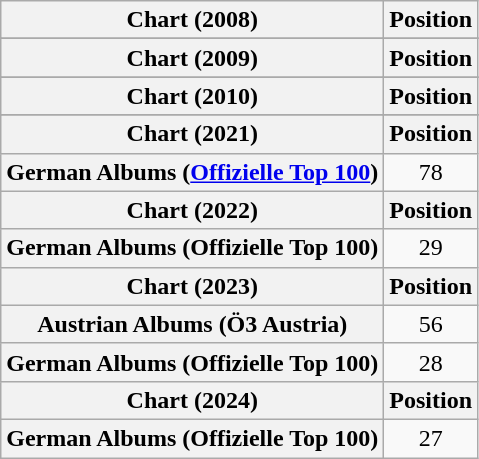<table class="wikitable sortable plainrowheaders" style="text-align:center">
<tr>
<th scope="col">Chart (2008)</th>
<th scope="col">Position</th>
</tr>
<tr>
</tr>
<tr>
</tr>
<tr>
<th scope="col">Chart (2009)</th>
<th scope="col">Position</th>
</tr>
<tr>
</tr>
<tr>
</tr>
<tr>
</tr>
<tr>
</tr>
<tr>
<th scope="col">Chart (2010)</th>
<th scope="col">Position</th>
</tr>
<tr>
</tr>
<tr>
</tr>
<tr>
<th scope="col">Chart (2021)</th>
<th scope="col">Position</th>
</tr>
<tr>
<th scope="row">German Albums (<a href='#'>Offizielle Top 100</a>)</th>
<td>78</td>
</tr>
<tr>
<th scope="col">Chart (2022)</th>
<th scope="col">Position</th>
</tr>
<tr>
<th scope="row">German Albums (Offizielle Top 100)</th>
<td>29</td>
</tr>
<tr>
<th scope="col">Chart (2023)</th>
<th scope="col">Position</th>
</tr>
<tr>
<th scope="row">Austrian Albums (Ö3 Austria)</th>
<td>56</td>
</tr>
<tr>
<th scope="row">German Albums (Offizielle Top 100)</th>
<td>28</td>
</tr>
<tr>
<th scope="col">Chart (2024)</th>
<th scope="col">Position</th>
</tr>
<tr>
<th scope="row">German Albums (Offizielle Top 100)</th>
<td>27</td>
</tr>
</table>
